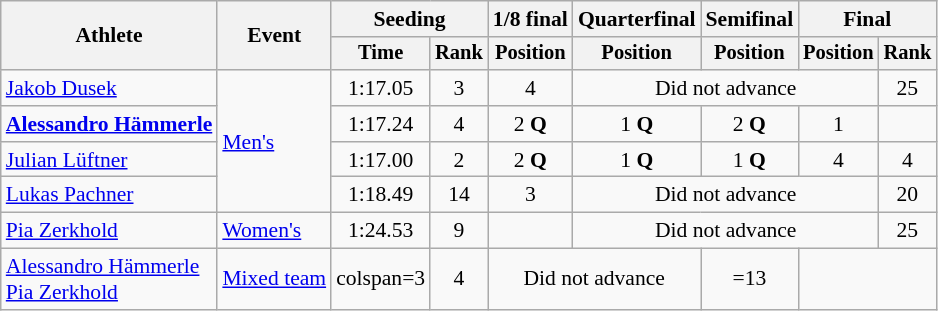<table class=wikitable style="font-size:90%; text-align:center">
<tr>
<th rowspan=2>Athlete</th>
<th rowspan=2>Event</th>
<th colspan=2>Seeding</th>
<th>1/8 final</th>
<th>Quarterfinal</th>
<th>Semifinal</th>
<th colspan=2>Final</th>
</tr>
<tr style=font-size:95%>
<th>Time</th>
<th>Rank</th>
<th>Position</th>
<th>Position</th>
<th>Position</th>
<th>Position</th>
<th>Rank</th>
</tr>
<tr>
<td align=left><a href='#'>Jakob Dusek</a></td>
<td align=left rowspan=4><a href='#'>Men's</a></td>
<td>1:17.05</td>
<td>3</td>
<td>4</td>
<td colspan=3>Did not advance</td>
<td>25</td>
</tr>
<tr>
<td align=left><strong><a href='#'>Alessandro Hämmerle</a></strong></td>
<td>1:17.24</td>
<td>4</td>
<td>2 <strong>Q</strong></td>
<td>1 <strong>Q</strong></td>
<td>2 <strong>Q</strong></td>
<td>1</td>
<td></td>
</tr>
<tr>
<td align=left><a href='#'>Julian Lüftner</a></td>
<td>1:17.00</td>
<td>2</td>
<td>2 <strong>Q</strong></td>
<td>1 <strong>Q</strong></td>
<td>1 <strong>Q</strong></td>
<td>4</td>
<td>4</td>
</tr>
<tr>
<td align=left><a href='#'>Lukas Pachner</a></td>
<td>1:18.49</td>
<td>14</td>
<td>3</td>
<td colspan=3>Did not advance</td>
<td>20</td>
</tr>
<tr>
<td align=left><a href='#'>Pia Zerkhold</a></td>
<td align=left><a href='#'>Women's</a></td>
<td>1:24.53</td>
<td>9</td>
<td></td>
<td colspan=3>Did not advance</td>
<td>25</td>
</tr>
<tr>
<td align=left><a href='#'>Alessandro Hämmerle</a><br><a href='#'>Pia Zerkhold</a></td>
<td align=left><a href='#'>Mixed team</a></td>
<td>colspan=3 </td>
<td>4</td>
<td colspan=2>Did not advance</td>
<td>=13</td>
</tr>
</table>
